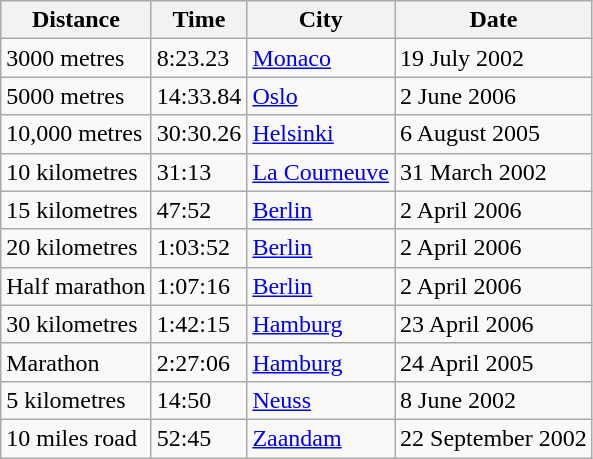<table class=wikitable>
<tr>
<th>Distance</th>
<th>Time</th>
<th>City</th>
<th>Date</th>
</tr>
<tr>
<td>3000 metres</td>
<td>8:23.23</td>
<td><a href='#'>Monaco</a></td>
<td>19 July 2002</td>
</tr>
<tr>
<td>5000 metres</td>
<td>14:33.84</td>
<td><a href='#'>Oslo</a></td>
<td>2 June 2006</td>
</tr>
<tr>
<td>10,000 metres</td>
<td>30:30.26</td>
<td><a href='#'>Helsinki</a></td>
<td>6 August 2005</td>
</tr>
<tr>
<td>10 kilometres</td>
<td>31:13</td>
<td><a href='#'>La Courneuve</a></td>
<td>31 March 2002</td>
</tr>
<tr>
<td>15 kilometres</td>
<td>47:52</td>
<td><a href='#'>Berlin</a></td>
<td>2 April 2006</td>
</tr>
<tr>
<td>20 kilometres</td>
<td>1:03:52</td>
<td><a href='#'>Berlin</a></td>
<td>2 April 2006</td>
</tr>
<tr>
<td>Half marathon</td>
<td>1:07:16</td>
<td><a href='#'>Berlin</a></td>
<td>2 April 2006</td>
</tr>
<tr>
<td>30 kilometres</td>
<td>1:42:15</td>
<td><a href='#'>Hamburg</a></td>
<td>23 April 2006</td>
</tr>
<tr>
<td>Marathon</td>
<td>2:27:06</td>
<td><a href='#'>Hamburg</a></td>
<td>24 April 2005</td>
</tr>
<tr>
<td>5 kilometres</td>
<td>14:50</td>
<td><a href='#'>Neuss</a></td>
<td>8 June 2002</td>
</tr>
<tr>
<td>10 miles road</td>
<td>52:45</td>
<td><a href='#'>Zaandam</a></td>
<td>22 September 2002</td>
</tr>
</table>
